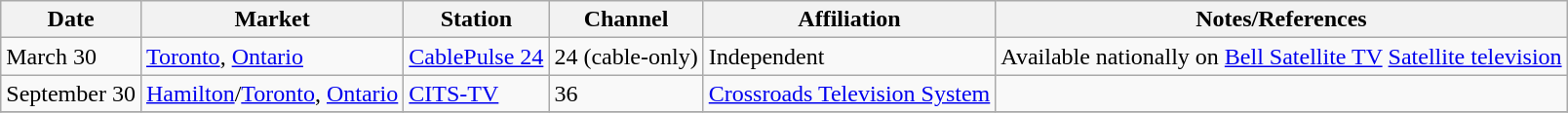<table class="wikitable">
<tr>
<th>Date</th>
<th>Market</th>
<th>Station</th>
<th>Channel</th>
<th>Affiliation</th>
<th>Notes/References</th>
</tr>
<tr>
<td>March 30</td>
<td><a href='#'>Toronto</a>, <a href='#'>Ontario</a></td>
<td><a href='#'>CablePulse 24</a></td>
<td>24 (cable-only)</td>
<td>Independent</td>
<td>Available nationally on <a href='#'>Bell Satellite TV</a> <a href='#'>Satellite television</a></td>
</tr>
<tr>
<td>September 30</td>
<td><a href='#'>Hamilton</a>/<a href='#'>Toronto</a>, <a href='#'>Ontario</a></td>
<td><a href='#'>CITS-TV</a></td>
<td>36</td>
<td><a href='#'>Crossroads Television System</a></td>
<td></td>
</tr>
<tr>
</tr>
</table>
